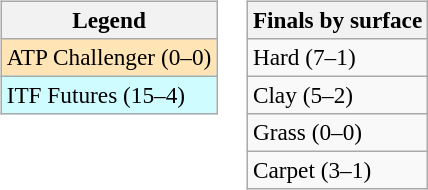<table>
<tr valign=top>
<td><br><table class=wikitable style=font-size:97%>
<tr>
<th>Legend</th>
</tr>
<tr bgcolor=moccasin>
<td>ATP Challenger (0–0)</td>
</tr>
<tr bgcolor=cffcff>
<td>ITF Futures (15–4)</td>
</tr>
</table>
</td>
<td><br><table class=wikitable style=font-size:97%>
<tr>
<th>Finals by surface</th>
</tr>
<tr>
<td>Hard (7–1)</td>
</tr>
<tr>
<td>Clay (5–2)</td>
</tr>
<tr>
<td>Grass (0–0)</td>
</tr>
<tr>
<td>Carpet (3–1)</td>
</tr>
</table>
</td>
</tr>
</table>
